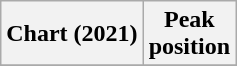<table class="wikitable plainrowheaders" style="text-align:center;">
<tr>
<th scope="col">Chart (2021)</th>
<th scope="col">Peak<br>position</th>
</tr>
<tr>
</tr>
</table>
